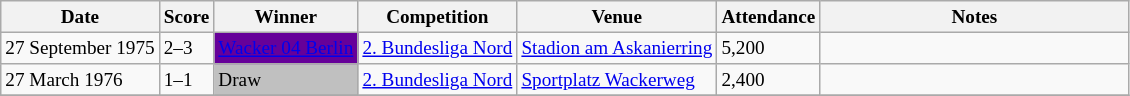<table class="wikitable sortable" style="font-size:80%">
<tr>
<th>Date</th>
<th>Score</th>
<th>Winner</th>
<th>Competition</th>
<th>Venue</th>
<th>Attendance</th>
<th class="unsortable" width=200px>Notes</th>
</tr>
<tr>
<td>27 September 1975</td>
<td>2–3</td>
<td style="background:#660099"><a href='#'><span>Wacker 04 Berlin</span></a></td>
<td><a href='#'>2. Bundesliga Nord</a></td>
<td><a href='#'>Stadion am Askanierring</a></td>
<td>5,200</td>
<td></td>
</tr>
<tr>
<td>27 March 1976</td>
<td>1–1</td>
<td style="background:silver">Draw</td>
<td><a href='#'>2. Bundesliga Nord</a></td>
<td><a href='#'>Sportplatz Wackerweg</a></td>
<td>2,400</td>
<td></td>
</tr>
<tr>
</tr>
</table>
